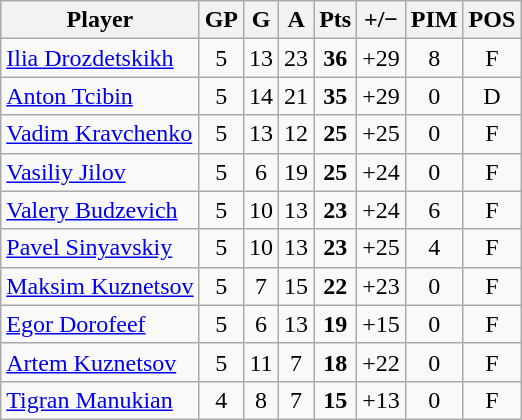<table class="wikitable sortable" style="text-align:center;">
<tr>
<th>Player</th>
<th>GP</th>
<th>G</th>
<th>A</th>
<th>Pts</th>
<th>+/−</th>
<th>PIM</th>
<th>POS</th>
</tr>
<tr>
<td style="text-align:left;"> <a href='#'>Ilia Drozdetskikh</a></td>
<td>5</td>
<td>13</td>
<td>23</td>
<td><strong>36</strong></td>
<td>+29</td>
<td>8</td>
<td>F</td>
</tr>
<tr>
<td style="text-align:left;"> <a href='#'>Anton Tcibin</a></td>
<td>5</td>
<td>14</td>
<td>21</td>
<td><strong>35</strong></td>
<td>+29</td>
<td>0</td>
<td>D</td>
</tr>
<tr>
<td style="text-align:left;"> <a href='#'>Vadim Kravchenko</a></td>
<td>5</td>
<td>13</td>
<td>12</td>
<td><strong>25</strong></td>
<td>+25</td>
<td>0</td>
<td>F</td>
</tr>
<tr>
<td style="text-align:left;"> <a href='#'>Vasiliy Jilov</a></td>
<td>5</td>
<td>6</td>
<td>19</td>
<td><strong>25</strong></td>
<td>+24</td>
<td>0</td>
<td>F</td>
</tr>
<tr>
<td style="text-align:left;"> <a href='#'>Valery Budzevich</a></td>
<td>5</td>
<td>10</td>
<td>13</td>
<td><strong>23</strong></td>
<td>+24</td>
<td>6</td>
<td>F</td>
</tr>
<tr>
<td style="text-align:left;"> <a href='#'>Pavel Sinyavskiy</a></td>
<td>5</td>
<td>10</td>
<td>13</td>
<td><strong>23</strong></td>
<td>+25</td>
<td>4</td>
<td>F</td>
</tr>
<tr>
<td style="text-align:left;"> <a href='#'>Maksim Kuznetsov</a></td>
<td>5</td>
<td>7</td>
<td>15</td>
<td><strong>22</strong></td>
<td>+23</td>
<td>0</td>
<td>F</td>
</tr>
<tr>
<td style="text-align:left;"> <a href='#'>Egor Dorofeef</a></td>
<td>5</td>
<td>6</td>
<td>13</td>
<td><strong>19</strong></td>
<td>+15</td>
<td>0</td>
<td>F</td>
</tr>
<tr>
<td style="text-align:left;"> <a href='#'>Artem Kuznetsov</a></td>
<td>5</td>
<td>11</td>
<td>7</td>
<td><strong>18</strong></td>
<td>+22</td>
<td>0</td>
<td>F</td>
</tr>
<tr>
<td style="text-align:left;"> <a href='#'>Tigran Manukian</a></td>
<td>4</td>
<td>8</td>
<td>7</td>
<td><strong>15</strong></td>
<td>+13</td>
<td>0</td>
<td>F</td>
</tr>
</table>
